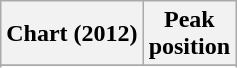<table class="wikitable sortable plainrowheaders" style="text-align:center">
<tr>
<th scope="col">Chart (2012)</th>
<th scope="col">Peak<br>position</th>
</tr>
<tr>
</tr>
<tr>
</tr>
<tr>
</tr>
<tr>
</tr>
<tr>
</tr>
<tr>
</tr>
</table>
